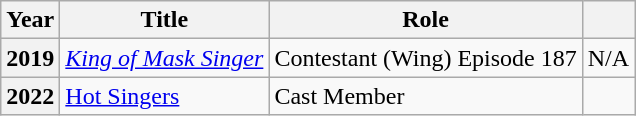<table class="wikitable sortable plainrowheaders">
<tr>
<th scope="col">Year</th>
<th scope="col">Title</th>
<th scope="col">Role</th>
<th scope="col" class="unsortable"></th>
</tr>
<tr>
<th scope="row">2019</th>
<td><em><a href='#'>King of Mask Singer</a></td>
<td>Contestant (Wing) Episode 187</td>
<td>N/A</td>
</tr>
<tr>
<th scope="row">2022</th>
<td></em><a href='#'>Hot Singers</a><em></td>
<td>Cast Member</td>
<td></td>
</tr>
</table>
